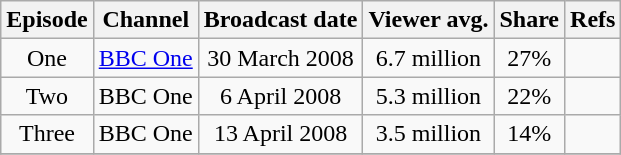<table class="wikitable">
<tr>
<th>Episode</th>
<th>Channel</th>
<th>Broadcast date</th>
<th>Viewer avg.</th>
<th>Share</th>
<th>Refs</th>
</tr>
<tr>
<td align="center">One</td>
<td align="center"><a href='#'>BBC One</a></td>
<td align="center">30 March 2008</td>
<td align="center">6.7 million</td>
<td align="center">27%</td>
<td></td>
</tr>
<tr>
<td align="center">Two</td>
<td align="center">BBC One</td>
<td align="center">6 April 2008</td>
<td align="center">5.3 million</td>
<td align="center">22%</td>
<td></td>
</tr>
<tr>
<td align="center">Three</td>
<td align="center">BBC One</td>
<td align="center">13 April 2008</td>
<td align="center">3.5 million</td>
<td align="center">14%</td>
<td></td>
</tr>
<tr>
</tr>
</table>
